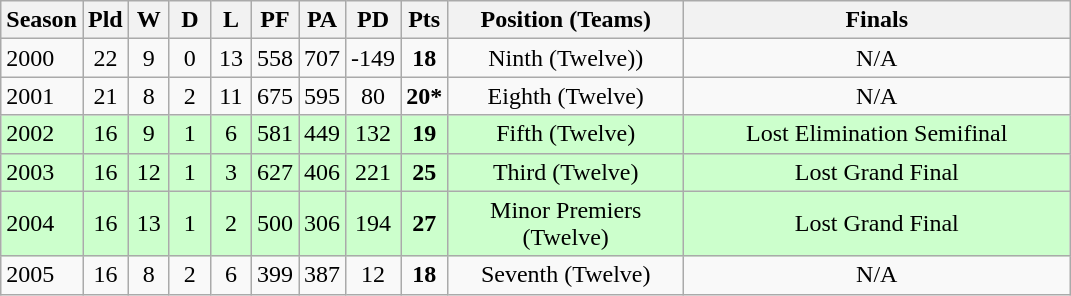<table class="wikitable" style="text-align:center;">
<tr>
<th width=30>Season</th>
<th width=20 abbr="Played">Pld</th>
<th width=20 abbr="Won">W</th>
<th width=20 abbr="Drawn">D</th>
<th width=20 abbr="Lost">L</th>
<th width=20 abbr="Points for">PF</th>
<th width=20 abbr="Points against">PA</th>
<th width=20 abbr="Points difference">PD</th>
<th width=20 abbr="Points">Pts</th>
<th width=150>Position (Teams)</th>
<th width=250>Finals</th>
</tr>
<tr>
<td style="text-align:left;">2000</td>
<td>22</td>
<td>9</td>
<td>0</td>
<td>13</td>
<td>558</td>
<td>707</td>
<td>-149</td>
<td><strong>18</strong></td>
<td>Ninth (Twelve))</td>
<td>N/A</td>
</tr>
<tr>
<td style="text-align:left;">2001</td>
<td>21</td>
<td>8</td>
<td>2</td>
<td>11</td>
<td>675</td>
<td>595</td>
<td>80</td>
<td><strong>20*</strong></td>
<td>Eighth (Twelve)</td>
<td>N/A</td>
</tr>
<tr style="background: #ccffcc;">
<td style="text-align:left;">2002</td>
<td>16</td>
<td>9</td>
<td>1</td>
<td>6</td>
<td>581</td>
<td>449</td>
<td>132</td>
<td><strong>19</strong></td>
<td>Fifth (Twelve)</td>
<td>Lost Elimination Semifinal</td>
</tr>
<tr style="background: #ccffcc;">
<td style="text-align:left;">2003</td>
<td>16</td>
<td>12</td>
<td>1</td>
<td>3</td>
<td>627</td>
<td>406</td>
<td>221</td>
<td><strong>25</strong></td>
<td>Third (Twelve)</td>
<td>Lost Grand Final</td>
</tr>
<tr style="background: #ccffcc;">
<td style="text-align:left;">2004</td>
<td>16</td>
<td>13</td>
<td>1</td>
<td>2</td>
<td>500</td>
<td>306</td>
<td>194</td>
<td><strong>27</strong></td>
<td>Minor Premiers (Twelve)</td>
<td>Lost Grand Final</td>
</tr>
<tr>
<td style="text-align:left;">2005</td>
<td>16</td>
<td>8</td>
<td>2</td>
<td>6</td>
<td>399</td>
<td>387</td>
<td>12</td>
<td><strong>18</strong></td>
<td>Seventh (Twelve)</td>
<td>N/A</td>
</tr>
</table>
